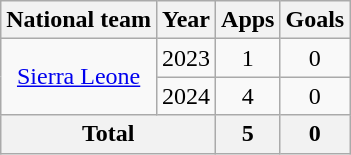<table class="wikitable" style="font-size:100%; text-align: center">
<tr>
<th>National team</th>
<th>Year</th>
<th>Apps</th>
<th>Goals</th>
</tr>
<tr>
<td rowspan="2"><a href='#'>Sierra Leone</a></td>
<td>2023</td>
<td>1</td>
<td>0</td>
</tr>
<tr>
<td>2024</td>
<td>4</td>
<td>0</td>
</tr>
<tr>
<th colspan=2>Total</th>
<th>5</th>
<th>0</th>
</tr>
</table>
